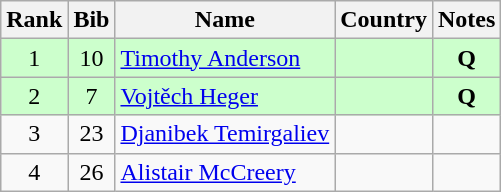<table class="wikitable" style="text-align:center;">
<tr>
<th>Rank</th>
<th>Bib</th>
<th>Name</th>
<th>Country</th>
<th>Notes</th>
</tr>
<tr bgcolor=ccffcc>
<td>1</td>
<td>10</td>
<td align=left><a href='#'>Timothy Anderson</a></td>
<td align=left></td>
<td><strong>Q</strong></td>
</tr>
<tr bgcolor=ccffcc>
<td>2</td>
<td>7</td>
<td align=left><a href='#'>Vojtěch Heger</a></td>
<td align=left></td>
<td><strong>Q</strong></td>
</tr>
<tr>
<td>3</td>
<td>23</td>
<td align=left><a href='#'>Djanibek Temirgaliev</a></td>
<td align=left></td>
<td></td>
</tr>
<tr>
<td>4</td>
<td>26</td>
<td align=left><a href='#'>Alistair McCreery</a></td>
<td align=left></td>
<td></td>
</tr>
</table>
